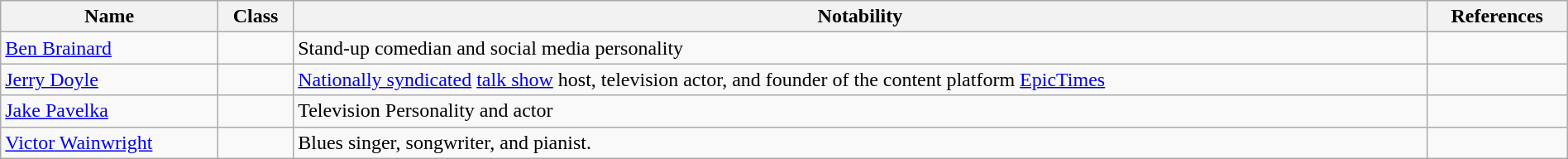<table class="wikitable sortable" style="width:100%;">
<tr>
<th>Name</th>
<th>Class</th>
<th>Notability</th>
<th>References</th>
</tr>
<tr>
<td><a href='#'>Ben Brainard</a></td>
<td></td>
<td>Stand-up comedian and social media personality</td>
<td></td>
</tr>
<tr>
<td><a href='#'>Jerry Doyle</a></td>
<td></td>
<td><a href='#'>Nationally syndicated</a> <a href='#'>talk show</a> host, television actor, and founder of the content platform <a href='#'>EpicTimes</a></td>
<td></td>
</tr>
<tr>
<td><a href='#'>Jake Pavelka</a></td>
<td></td>
<td>Television Personality and actor</td>
<td></td>
</tr>
<tr>
<td><a href='#'>Victor Wainwright</a></td>
<td></td>
<td>Blues singer, songwriter, and pianist.</td>
<td></td>
</tr>
</table>
